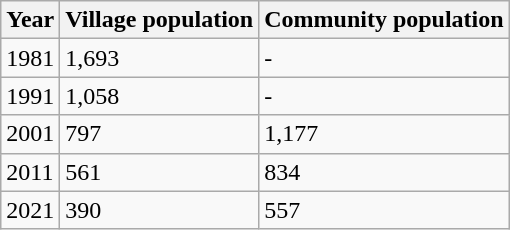<table class="wikitable">
<tr>
<th>Year</th>
<th>Village population</th>
<th>Community population</th>
</tr>
<tr>
<td>1981</td>
<td>1,693</td>
<td>-</td>
</tr>
<tr>
<td>1991</td>
<td>1,058</td>
<td>-</td>
</tr>
<tr>
<td>2001</td>
<td>797</td>
<td>1,177</td>
</tr>
<tr>
<td>2011</td>
<td>561</td>
<td>834</td>
</tr>
<tr>
<td>2021</td>
<td>390</td>
<td>557</td>
</tr>
</table>
